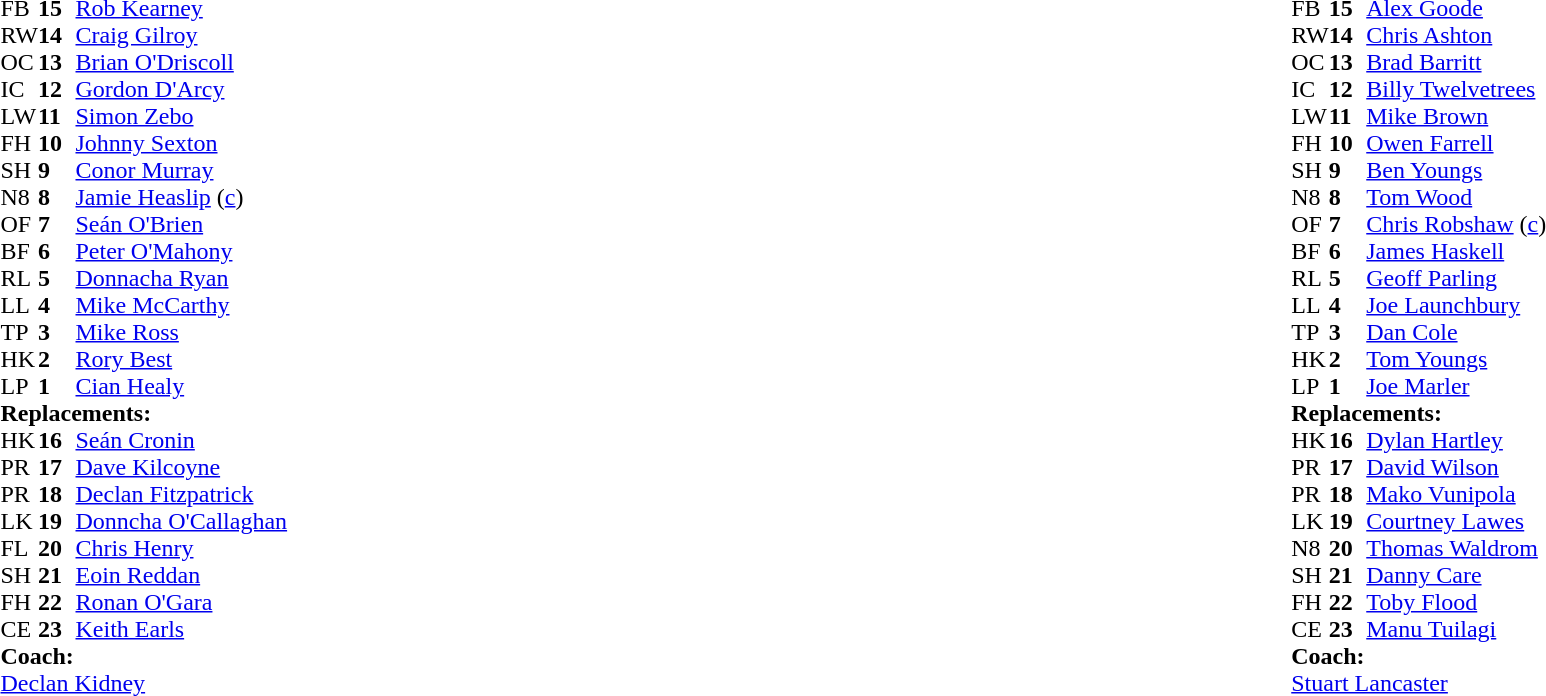<table style="width:100%">
<tr>
<td style="vertical-align:top;width:50%"><br><table cellspacing="0" cellpadding="0">
<tr>
<th width="25"></th>
<th width="25"></th>
</tr>
<tr>
<td>FB</td>
<td><strong>15</strong></td>
<td><a href='#'>Rob Kearney</a></td>
</tr>
<tr>
<td>RW</td>
<td><strong>14</strong></td>
<td><a href='#'>Craig Gilroy</a></td>
</tr>
<tr>
<td>OC</td>
<td><strong>13</strong></td>
<td><a href='#'>Brian O'Driscoll</a></td>
</tr>
<tr>
<td>IC</td>
<td><strong>12</strong></td>
<td><a href='#'>Gordon D'Arcy</a></td>
</tr>
<tr>
<td>LW</td>
<td><strong>11</strong></td>
<td><a href='#'>Simon Zebo</a></td>
<td></td>
<td></td>
</tr>
<tr>
<td>FH</td>
<td><strong>10</strong></td>
<td><a href='#'>Johnny Sexton</a></td>
<td></td>
<td></td>
</tr>
<tr>
<td>SH</td>
<td><strong>9</strong></td>
<td><a href='#'>Conor Murray</a></td>
</tr>
<tr>
<td>N8</td>
<td><strong>8</strong></td>
<td><a href='#'>Jamie Heaslip</a> (<a href='#'>c</a>)</td>
</tr>
<tr>
<td>OF</td>
<td><strong>7</strong></td>
<td><a href='#'>Seán O'Brien</a></td>
<td></td>
<td></td>
</tr>
<tr>
<td>BF</td>
<td><strong>6</strong></td>
<td><a href='#'>Peter O'Mahony</a></td>
</tr>
<tr>
<td>RL</td>
<td><strong>5</strong></td>
<td><a href='#'>Donnacha Ryan</a></td>
<td></td>
<td></td>
</tr>
<tr>
<td>LL</td>
<td><strong>4</strong></td>
<td><a href='#'>Mike McCarthy</a></td>
</tr>
<tr>
<td>TP</td>
<td><strong>3</strong></td>
<td><a href='#'>Mike Ross</a></td>
<td></td>
<td></td>
</tr>
<tr>
<td>HK</td>
<td><strong>2</strong></td>
<td><a href='#'>Rory Best</a></td>
<td></td>
<td></td>
</tr>
<tr>
<td>LP</td>
<td><strong>1</strong></td>
<td><a href='#'>Cian Healy</a></td>
<td></td>
<td></td>
</tr>
<tr>
<td colspan=3><strong>Replacements:</strong></td>
</tr>
<tr>
<td>HK</td>
<td><strong>16</strong></td>
<td><a href='#'>Seán Cronin</a></td>
<td></td>
<td></td>
</tr>
<tr>
<td>PR</td>
<td><strong>17</strong></td>
<td><a href='#'>Dave Kilcoyne</a></td>
<td></td>
<td></td>
</tr>
<tr>
<td>PR</td>
<td><strong>18</strong></td>
<td><a href='#'>Declan Fitzpatrick</a></td>
<td></td>
<td></td>
</tr>
<tr>
<td>LK</td>
<td><strong>19</strong></td>
<td><a href='#'>Donncha O'Callaghan</a></td>
<td></td>
<td></td>
</tr>
<tr>
<td>FL</td>
<td><strong>20</strong></td>
<td><a href='#'>Chris Henry</a></td>
<td></td>
<td></td>
</tr>
<tr>
<td>SH</td>
<td><strong>21</strong></td>
<td><a href='#'>Eoin Reddan</a></td>
</tr>
<tr>
<td>FH</td>
<td><strong>22</strong></td>
<td><a href='#'>Ronan O'Gara</a></td>
<td></td>
<td></td>
</tr>
<tr>
<td>CE</td>
<td><strong>23</strong></td>
<td><a href='#'>Keith Earls</a></td>
<td></td>
<td></td>
</tr>
<tr>
<td colspan=3><strong>Coach:</strong></td>
</tr>
<tr>
<td colspan="4"> <a href='#'>Declan Kidney</a></td>
</tr>
</table>
</td>
<td valign="top"></td>
<td style="vertical-align:top;width:50%"><br><table cellspacing="0" cellpadding="0" style="margin:auto">
<tr>
<th width="25"></th>
<th width="25"></th>
</tr>
<tr>
<td>FB</td>
<td><strong>15</strong></td>
<td><a href='#'>Alex Goode</a></td>
</tr>
<tr>
<td>RW</td>
<td><strong>14</strong></td>
<td><a href='#'>Chris Ashton</a></td>
</tr>
<tr>
<td>OC</td>
<td><strong>13</strong></td>
<td><a href='#'>Brad Barritt</a></td>
</tr>
<tr>
<td>IC</td>
<td><strong>12</strong></td>
<td><a href='#'>Billy Twelvetrees</a></td>
<td></td>
<td></td>
</tr>
<tr>
<td>LW</td>
<td><strong>11</strong></td>
<td><a href='#'>Mike Brown</a></td>
</tr>
<tr>
<td>FH</td>
<td><strong>10</strong></td>
<td><a href='#'>Owen Farrell</a></td>
</tr>
<tr>
<td>SH</td>
<td><strong>9</strong></td>
<td><a href='#'>Ben Youngs</a></td>
</tr>
<tr>
<td>N8</td>
<td><strong>8</strong></td>
<td><a href='#'>Tom Wood</a></td>
</tr>
<tr>
<td>OF</td>
<td><strong>7</strong></td>
<td><a href='#'>Chris Robshaw</a> (<a href='#'>c</a>)</td>
</tr>
<tr>
<td>BF</td>
<td><strong>6</strong></td>
<td><a href='#'>James Haskell</a></td>
</tr>
<tr>
<td>RL</td>
<td><strong>5</strong></td>
<td><a href='#'>Geoff Parling</a></td>
</tr>
<tr>
<td>LL</td>
<td><strong>4</strong></td>
<td><a href='#'>Joe Launchbury</a></td>
<td></td>
<td></td>
</tr>
<tr>
<td>TP</td>
<td><strong>3</strong></td>
<td><a href='#'>Dan Cole</a></td>
<td></td>
<td></td>
</tr>
<tr>
<td>HK</td>
<td><strong>2</strong></td>
<td><a href='#'>Tom Youngs</a></td>
<td></td>
<td></td>
</tr>
<tr>
<td>LP</td>
<td><strong>1</strong></td>
<td><a href='#'>Joe Marler</a></td>
<td></td>
<td></td>
</tr>
<tr>
<td colspan=3><strong>Replacements:</strong></td>
</tr>
<tr>
<td>HK</td>
<td><strong>16</strong></td>
<td><a href='#'>Dylan Hartley</a></td>
<td></td>
<td></td>
</tr>
<tr>
<td>PR</td>
<td><strong>17</strong></td>
<td><a href='#'>David Wilson</a></td>
<td></td>
<td></td>
</tr>
<tr>
<td>PR</td>
<td><strong>18</strong></td>
<td><a href='#'>Mako Vunipola</a></td>
<td></td>
<td></td>
</tr>
<tr>
<td>LK</td>
<td><strong>19</strong></td>
<td><a href='#'>Courtney Lawes</a></td>
<td></td>
<td></td>
<td></td>
</tr>
<tr>
<td>N8</td>
<td><strong>20</strong></td>
<td><a href='#'>Thomas Waldrom</a></td>
<td></td>
<td></td>
<td></td>
</tr>
<tr>
<td>SH</td>
<td><strong>21</strong></td>
<td><a href='#'>Danny Care</a></td>
</tr>
<tr>
<td>FH</td>
<td><strong>22</strong></td>
<td><a href='#'>Toby Flood</a></td>
</tr>
<tr>
<td>CE</td>
<td><strong>23</strong></td>
<td><a href='#'>Manu Tuilagi</a></td>
<td></td>
<td></td>
</tr>
<tr>
<td colspan=3><strong>Coach:</strong></td>
</tr>
<tr>
<td colspan="4"> <a href='#'>Stuart Lancaster</a></td>
</tr>
</table>
</td>
</tr>
</table>
